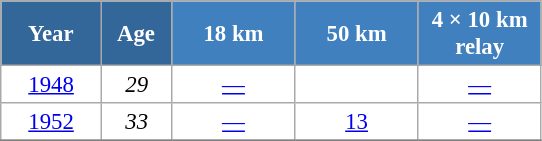<table class="wikitable" style="font-size:95%; text-align:center; border:grey solid 1px; border-collapse:collapse; background:#ffffff;">
<tr>
<th style="background-color:#369; color:white; width:60px;"> Year </th>
<th style="background-color:#369; color:white; width:40px;"> Age </th>
<th style="background-color:#4180be; color:white; width:75px;"> 18 km </th>
<th style="background-color:#4180be; color:white; width:75px;"> 50 km </th>
<th style="background-color:#4180be; color:white; width:75px;"> 4 × 10 km <br> relay </th>
</tr>
<tr>
<td><a href='#'>1948</a></td>
<td><em>29</em></td>
<td><a href='#'>—</a></td>
<td><a href='#'></a></td>
<td><a href='#'>—</a></td>
</tr>
<tr>
<td><a href='#'>1952</a></td>
<td><em>33</em></td>
<td><a href='#'>—</a></td>
<td><a href='#'>13</a></td>
<td><a href='#'>—</a></td>
</tr>
<tr>
</tr>
</table>
